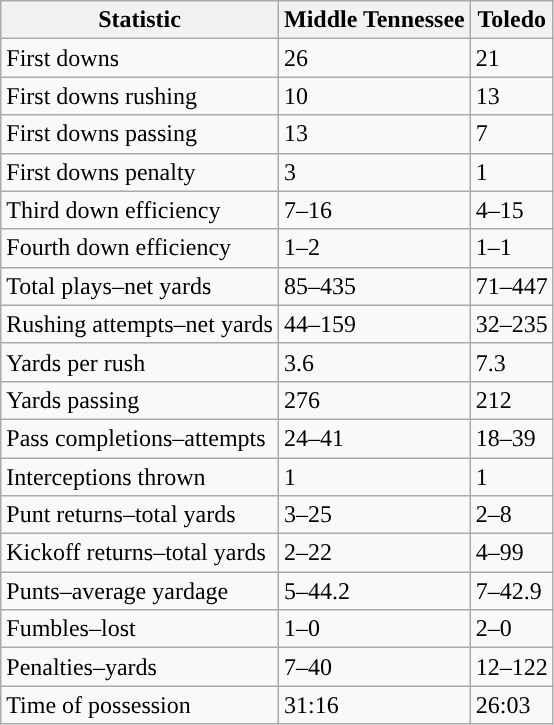<table class="wikitable">
<tr>
<th>Statistic</th>
<th><strong>Middle Tennessee</strong></th>
<th><strong>Toledo</strong></th>
</tr>
<tr>
<td>First downs</td>
<td>26</td>
<td>21</td>
</tr>
<tr>
<td>First downs rushing</td>
<td>10</td>
<td>13</td>
</tr>
<tr>
<td>First downs passing</td>
<td>13</td>
<td>7</td>
</tr>
<tr>
<td>First downs penalty</td>
<td>3</td>
<td>1</td>
</tr>
<tr>
<td>Third down efficiency</td>
<td>7–16</td>
<td>4–15</td>
</tr>
<tr>
<td>Fourth down efficiency</td>
<td>1–2</td>
<td>1–1</td>
</tr>
<tr>
<td>Total plays–net yards</td>
<td>85–435</td>
<td>71–447</td>
</tr>
<tr>
<td>Rushing attempts–net yards</td>
<td>44–159</td>
<td>32–235</td>
</tr>
<tr>
<td>Yards per rush</td>
<td>3.6</td>
<td>7.3</td>
</tr>
<tr>
<td>Yards passing</td>
<td>276</td>
<td>212</td>
</tr>
<tr>
<td>Pass completions–attempts</td>
<td>24–41</td>
<td>18–39</td>
</tr>
<tr>
<td>Interceptions thrown</td>
<td>1</td>
<td>1</td>
</tr>
<tr>
<td>Punt returns–total yards</td>
<td>3–25</td>
<td>2–8</td>
</tr>
<tr>
<td>Kickoff returns–total yards</td>
<td>2–22</td>
<td>4–99</td>
</tr>
<tr>
<td>Punts–average yardage</td>
<td>5–44.2</td>
<td>7–42.9</td>
</tr>
<tr>
<td>Fumbles–lost</td>
<td>1–0</td>
<td>2–0</td>
</tr>
<tr>
<td>Penalties–yards</td>
<td>7–40</td>
<td>12–122</td>
</tr>
<tr>
<td>Time of possession</td>
<td>31:16</td>
<td>26:03</td>
</tr>
</table>
